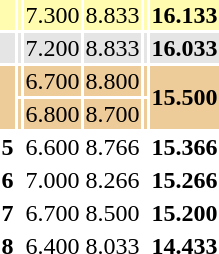<table>
<tr style="background:#fffcaf;">
<th scope=row style="text-align:center"></th>
<td style="text-align:left;"></td>
<td>7.300</td>
<td>8.833</td>
<td></td>
<td><strong>16.133</strong></td>
</tr>
<tr style="background:#e5e5e5;">
<th scope=row style="text-align:center"></th>
<td style="text-align:left;"></td>
<td>7.200</td>
<td>8.833</td>
<td></td>
<td><strong>16.033</strong></td>
</tr>
<tr style="background:#ec9;">
<th rowspan=2 scope=row style="text-align:center"></th>
<td style="text-align:left;"></td>
<td>6.700</td>
<td>8.800</td>
<td></td>
<td rowspan=2><strong>15.500</strong></td>
</tr>
<tr style="background:#ec9;">
<td style="text-align:left;"></td>
<td>6.800</td>
<td>8.700</td>
<td></td>
</tr>
<tr>
<th scope=row style="text-align:center">5</th>
<td style="text-align:left;"></td>
<td>6.600</td>
<td>8.766</td>
<td></td>
<td><strong>15.366</strong></td>
</tr>
<tr>
<th scope=row style="text-align:center">6</th>
<td style="text-align:left;"></td>
<td>7.000</td>
<td>8.266</td>
<td></td>
<td><strong>15.266</strong></td>
</tr>
<tr>
<th scope=row style="text-align:center">7</th>
<td style="text-align:left;"></td>
<td>6.700</td>
<td>8.500</td>
<td></td>
<td><strong>15.200</strong></td>
</tr>
<tr>
<th scope=row style="text-align:center">8</th>
<td style="text-align:left;"></td>
<td>6.400</td>
<td>8.033</td>
<td></td>
<td><strong>14.433</strong></td>
</tr>
</table>
